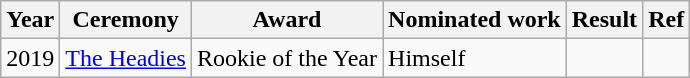<table class="wikitable">
<tr>
<th>Year</th>
<th>Ceremony</th>
<th>Award</th>
<th>Nominated work</th>
<th>Result</th>
<th>Ref</th>
</tr>
<tr>
<td>2019</td>
<td><a href='#'>The Headies</a></td>
<td>Rookie of the Year</td>
<td>Himself</td>
<td></td>
<td></td>
</tr>
</table>
